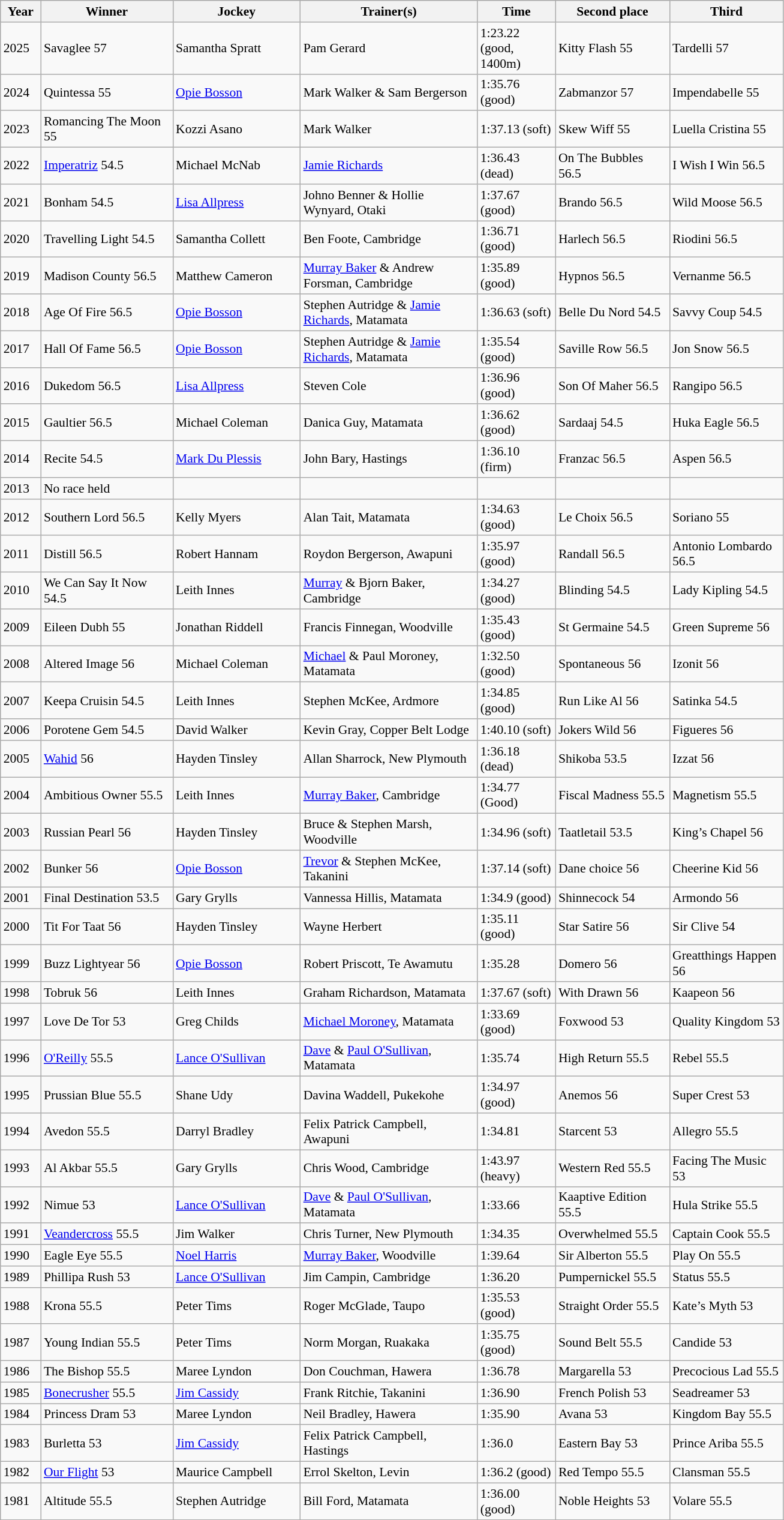<table class="wikitable sortable" style="font-size:90%">
<tr>
<th style="width:38px">Year<br></th>
<th style="width:140px">Winner<br></th>
<th style="width:135px">Jockey<br></th>
<th style="width:190px">Trainer(s)</th>
<th style="width:80px">Time</th>
<th style="width:120px">Second place<br></th>
<th style="width:120px">Third<br></th>
</tr>
<tr>
<td>2025</td>
<td>Savaglee 57</td>
<td>Samantha Spratt</td>
<td>Pam Gerard</td>
<td>1:23.22 (good, 1400m)</td>
<td>Kitty Flash 55</td>
<td>Tardelli 57</td>
</tr>
<tr>
<td>2024</td>
<td>Quintessa 55</td>
<td><a href='#'>Opie Bosson</a></td>
<td>Mark Walker & Sam Bergerson</td>
<td>1:35.76 (good)</td>
<td>Zabmanzor 57</td>
<td>Impendabelle 55</td>
</tr>
<tr>
<td>2023</td>
<td>Romancing The Moon 55</td>
<td>Kozzi Asano</td>
<td>Mark Walker</td>
<td>1:37.13 (soft)</td>
<td>Skew Wiff 55</td>
<td>Luella Cristina 55</td>
</tr>
<tr>
<td>2022</td>
<td><a href='#'>Imperatriz</a> 54.5</td>
<td>Michael McNab</td>
<td><a href='#'>Jamie Richards</a></td>
<td>1:36.43 (dead)</td>
<td>On The Bubbles 56.5</td>
<td>I Wish I Win 56.5</td>
</tr>
<tr>
<td>2021</td>
<td>Bonham 54.5</td>
<td><a href='#'>Lisa Allpress</a></td>
<td>Johno Benner & Hollie Wynyard, Otaki</td>
<td>1:37.67 (good)</td>
<td>Brando 56.5</td>
<td>Wild Moose 56.5</td>
</tr>
<tr>
<td>2020</td>
<td>Travelling Light 54.5</td>
<td>Samantha Collett</td>
<td>Ben Foote, Cambridge</td>
<td>1:36.71 (good)</td>
<td>Harlech 56.5</td>
<td>Riodini 56.5</td>
</tr>
<tr>
<td>2019</td>
<td>Madison County 56.5</td>
<td>Matthew Cameron</td>
<td><a href='#'>Murray Baker</a> & Andrew Forsman, Cambridge</td>
<td>1:35.89 (good)</td>
<td>Hypnos 56.5</td>
<td>Vernanme 56.5</td>
</tr>
<tr>
<td>2018</td>
<td>Age Of Fire 56.5</td>
<td><a href='#'>Opie Bosson</a></td>
<td>Stephen Autridge & <a href='#'>Jamie Richards</a>, Matamata</td>
<td>1:36.63 (soft)</td>
<td>Belle Du Nord 54.5</td>
<td>Savvy Coup 54.5</td>
</tr>
<tr>
<td>2017</td>
<td>Hall Of Fame 56.5</td>
<td><a href='#'>Opie Bosson</a></td>
<td>Stephen Autridge & <a href='#'>Jamie Richards</a>, Matamata</td>
<td>1:35.54 (good)</td>
<td>Saville Row 56.5</td>
<td>Jon Snow 56.5</td>
</tr>
<tr>
<td>2016</td>
<td>Dukedom 56.5</td>
<td><a href='#'>Lisa Allpress</a></td>
<td>Steven Cole</td>
<td>1:36.96 (good)</td>
<td>Son Of Maher 56.5</td>
<td>Rangipo 56.5</td>
</tr>
<tr>
<td>2015</td>
<td>Gaultier 56.5</td>
<td>Michael Coleman</td>
<td>Danica Guy, Matamata</td>
<td>1:36.62 (good)</td>
<td>Sardaaj 54.5</td>
<td>Huka Eagle 56.5</td>
</tr>
<tr>
<td>2014</td>
<td>Recite 54.5</td>
<td><a href='#'>Mark Du Plessis</a></td>
<td>John Bary, Hastings</td>
<td>1:36.10 (firm)</td>
<td>Franzac 56.5</td>
<td>Aspen 56.5</td>
</tr>
<tr>
<td>2013</td>
<td>No race held</td>
<td></td>
<td></td>
<td></td>
<td></td>
</tr>
<tr>
<td>2012</td>
<td>Southern Lord 56.5</td>
<td>Kelly Myers</td>
<td>Alan Tait, Matamata</td>
<td>1:34.63 (good)</td>
<td>Le Choix 56.5</td>
<td>Soriano 55</td>
</tr>
<tr>
<td>2011</td>
<td>Distill 56.5</td>
<td>Robert Hannam</td>
<td>Roydon Bergerson, Awapuni</td>
<td>1:35.97 (good)</td>
<td>Randall 56.5</td>
<td>Antonio Lombardo 56.5</td>
</tr>
<tr>
<td>2010</td>
<td>We Can Say It Now 54.5</td>
<td>Leith Innes</td>
<td><a href='#'> Murray</a> & Bjorn Baker, Cambridge</td>
<td>1:34.27 (good)</td>
<td>Blinding 54.5</td>
<td>Lady Kipling 54.5</td>
</tr>
<tr>
<td>2009</td>
<td>Eileen Dubh 55</td>
<td>Jonathan Riddell</td>
<td>Francis Finnegan, Woodville</td>
<td>1:35.43 (good)</td>
<td>St Germaine 54.5</td>
<td>Green Supreme 56</td>
</tr>
<tr>
<td>2008</td>
<td>Altered Image 56</td>
<td>Michael Coleman</td>
<td><a href='#'>Michael</a> & Paul Moroney, Matamata</td>
<td>1:32.50 (good)</td>
<td>Spontaneous 56</td>
<td>Izonit 56</td>
</tr>
<tr>
<td>2007</td>
<td>Keepa Cruisin 54.5</td>
<td>Leith Innes</td>
<td>Stephen McKee, Ardmore</td>
<td>1:34.85 (good)</td>
<td>Run Like Al 56</td>
<td>Satinka 54.5</td>
</tr>
<tr>
<td>2006</td>
<td>Porotene Gem 54.5</td>
<td>David Walker</td>
<td>Kevin Gray, Copper Belt Lodge</td>
<td>1:40.10 (soft)</td>
<td>Jokers Wild 56</td>
<td>Figueres 56</td>
</tr>
<tr>
<td>2005</td>
<td><a href='#'>Wahid</a> 56</td>
<td>Hayden Tinsley</td>
<td>Allan Sharrock, New Plymouth</td>
<td>1:36.18 (dead)</td>
<td>Shikoba 53.5</td>
<td>Izzat 56</td>
</tr>
<tr>
<td>2004</td>
<td>Ambitious Owner 55.5</td>
<td>Leith Innes</td>
<td><a href='#'>Murray Baker</a>, Cambridge</td>
<td>1:34.77 (Good)</td>
<td>Fiscal Madness 55.5</td>
<td>Magnetism 55.5</td>
</tr>
<tr>
<td>2003</td>
<td>Russian Pearl 56</td>
<td>Hayden Tinsley</td>
<td>Bruce & Stephen Marsh, Woodville</td>
<td>1:34.96 (soft)</td>
<td>Taatletail 53.5</td>
<td>King’s Chapel 56</td>
</tr>
<tr>
<td>2002</td>
<td>Bunker 56</td>
<td><a href='#'>Opie Bosson</a></td>
<td><a href='#'>Trevor</a> & Stephen McKee, Takanini</td>
<td>1:37.14 (soft)</td>
<td>Dane choice 56</td>
<td>Cheerine Kid 56</td>
</tr>
<tr>
<td>2001</td>
<td>Final Destination 53.5</td>
<td>Gary Grylls</td>
<td>Vannessa Hillis, Matamata</td>
<td>1:34.9 (good)</td>
<td>Shinnecock 54</td>
<td>Armondo 56</td>
</tr>
<tr>
<td>2000</td>
<td>Tit For Taat 56</td>
<td>Hayden Tinsley</td>
<td>Wayne Herbert</td>
<td>1:35.11 (good)</td>
<td>Star Satire 56</td>
<td>Sir Clive 54</td>
</tr>
<tr>
<td>1999</td>
<td>Buzz Lightyear 56</td>
<td><a href='#'>Opie Bosson</a></td>
<td>Robert Priscott, Te Awamutu</td>
<td>1:35.28</td>
<td>Domero 56</td>
<td>Greatthings Happen 56</td>
</tr>
<tr>
<td>1998</td>
<td>Tobruk 56</td>
<td>Leith Innes</td>
<td>Graham Richardson, Matamata</td>
<td>1:37.67 (soft)</td>
<td>With Drawn 56</td>
<td>Kaapeon 56</td>
</tr>
<tr>
<td>1997</td>
<td>Love De Tor 53</td>
<td>Greg Childs</td>
<td><a href='#'>Michael Moroney</a>, Matamata</td>
<td>1:33.69 (good)</td>
<td>Foxwood 53</td>
<td>Quality Kingdom 53</td>
</tr>
<tr>
<td>1996</td>
<td><a href='#'>O'Reilly</a> 55.5</td>
<td><a href='#'>Lance O'Sullivan</a></td>
<td><a href='#'>Dave</a> & <a href='#'>Paul O'Sullivan</a>, Matamata</td>
<td>1:35.74</td>
<td>High Return 55.5</td>
<td>Rebel 55.5</td>
</tr>
<tr>
<td>1995</td>
<td>Prussian Blue 55.5</td>
<td>Shane Udy</td>
<td>Davina Waddell, Pukekohe</td>
<td>1:34.97 (good)</td>
<td>Anemos 56</td>
<td>Super Crest 53</td>
</tr>
<tr>
<td>1994</td>
<td>Avedon 55.5</td>
<td>Darryl Bradley</td>
<td>Felix Patrick Campbell, Awapuni</td>
<td>1:34.81</td>
<td>Starcent 53</td>
<td>Allegro 55.5</td>
</tr>
<tr>
<td>1993</td>
<td>Al Akbar 55.5</td>
<td>Gary Grylls</td>
<td>Chris Wood, Cambridge</td>
<td>1:43.97 (heavy)</td>
<td>Western Red 55.5</td>
<td>Facing The Music 53</td>
</tr>
<tr>
<td>1992</td>
<td>Nimue 53</td>
<td><a href='#'>Lance O'Sullivan</a></td>
<td><a href='#'>Dave</a> & <a href='#'>Paul O'Sullivan</a>, Matamata</td>
<td>1:33.66</td>
<td>Kaaptive Edition 55.5</td>
<td>Hula Strike 55.5</td>
</tr>
<tr>
<td>1991</td>
<td><a href='#'>Veandercross</a> 55.5</td>
<td>Jim Walker</td>
<td>Chris Turner, New Plymouth</td>
<td>1:34.35</td>
<td>Overwhelmed 55.5</td>
<td>Captain Cook 55.5</td>
</tr>
<tr>
<td>1990</td>
<td>Eagle Eye 55.5</td>
<td><a href='#'>Noel Harris</a></td>
<td><a href='#'>Murray Baker</a>, Woodville</td>
<td>1:39.64</td>
<td>Sir Alberton 55.5</td>
<td>Play On 55.5</td>
</tr>
<tr>
<td>1989</td>
<td>Phillipa Rush 53</td>
<td><a href='#'>Lance O'Sullivan</a></td>
<td>Jim Campin, Cambridge</td>
<td>1:36.20</td>
<td>Pumpernickel 55.5</td>
<td>Status 55.5</td>
</tr>
<tr>
<td>1988</td>
<td>Krona 55.5</td>
<td>Peter Tims</td>
<td>Roger McGlade, Taupo</td>
<td>1:35.53 (good)</td>
<td>Straight Order 55.5</td>
<td>Kate’s Myth 53</td>
</tr>
<tr>
<td>1987</td>
<td>Young Indian 55.5</td>
<td>Peter Tims</td>
<td>Norm Morgan, Ruakaka</td>
<td>1:35.75 (good)</td>
<td>Sound Belt 55.5</td>
<td>Candide 53</td>
</tr>
<tr>
<td>1986</td>
<td>The Bishop 55.5</td>
<td>Maree Lyndon</td>
<td>Don Couchman, Hawera</td>
<td>1:36.78</td>
<td>Margarella 53</td>
<td>Precocious Lad 55.5</td>
</tr>
<tr>
<td>1985</td>
<td><a href='#'> Bonecrusher</a> 55.5</td>
<td><a href='#'>Jim Cassidy</a></td>
<td>Frank Ritchie, Takanini</td>
<td>1:36.90</td>
<td>French Polish 53</td>
<td>Seadreamer 53</td>
</tr>
<tr>
<td>1984</td>
<td>Princess Dram 53</td>
<td>Maree Lyndon</td>
<td>Neil Bradley, Hawera</td>
<td>1:35.90</td>
<td>Avana 53</td>
<td>Kingdom Bay 55.5</td>
</tr>
<tr>
<td>1983</td>
<td>Burletta 53</td>
<td><a href='#'> Jim Cassidy</a></td>
<td>Felix Patrick Campbell, Hastings</td>
<td>1:36.0</td>
<td>Eastern Bay 53</td>
<td>Prince Ariba 55.5</td>
</tr>
<tr>
<td>1982</td>
<td><a href='#'>Our Flight</a> 53</td>
<td>Maurice Campbell</td>
<td>Errol Skelton, Levin</td>
<td>1:36.2 (good)</td>
<td>Red Tempo 55.5</td>
<td>Clansman 55.5</td>
</tr>
<tr>
<td>1981</td>
<td>Altitude 55.5</td>
<td>Stephen Autridge</td>
<td>Bill Ford, Matamata</td>
<td>1:36.00 (good)</td>
<td>Noble Heights 53</td>
<td>Volare 55.5</td>
</tr>
<tr>
</tr>
</table>
